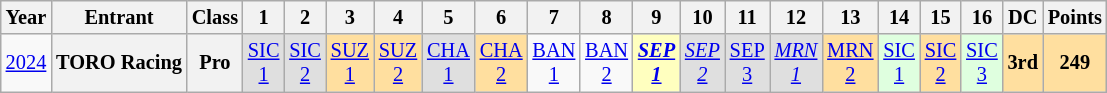<table class="wikitable" style="text-align:center; font-size:85%">
<tr>
<th>Year</th>
<th>Entrant</th>
<th>Class</th>
<th>1</th>
<th>2</th>
<th>3</th>
<th>4</th>
<th>5</th>
<th>6</th>
<th>7</th>
<th>8</th>
<th>9</th>
<th>10</th>
<th>11</th>
<th>12</th>
<th>13</th>
<th>14</th>
<th>15</th>
<th>16</th>
<th>DC</th>
<th>Points</th>
</tr>
<tr>
<td><a href='#'>2024</a></td>
<th nowrap>TORO Racing</th>
<th>Pro</th>
<td style="background:#DFDFDF;"><a href='#'>SIC<br>1</a><br></td>
<td style="background:#DFDFDF;"><a href='#'>SIC<br>2</a><br></td>
<td style="background:#FFDF9F;"><a href='#'>SUZ<br>1</a><br></td>
<td style="background:#FFDF9F;"><a href='#'>SUZ<br>2</a><br></td>
<td style="background:#DFDFDF;"><a href='#'>CHA<br>1</a><br></td>
<td style="background:#FFDF9F;"><a href='#'>CHA<br>2</a><br></td>
<td><a href='#'>BAN<br>1</a></td>
<td><a href='#'>BAN<br>2</a></td>
<td style="background:#FFFFBF;"><strong><em><a href='#'>SEP<br>1</a></em></strong><br></td>
<td style="background:#DFDFDF;"><em><a href='#'>SEP<br>2</a></em><br></td>
<td style="background:#DFDFDF;"><a href='#'>SEP<br>3</a><br></td>
<td style="background:#DFDFDF;"><em><a href='#'>MRN<br>1</a></em><br></td>
<td style="background:#FFDF9F;"><a href='#'>MRN<br>2</a><br></td>
<td style="background:#DFFFDF;"><a href='#'>SIC<br>1</a><br></td>
<td style="background:#FFDF9F;"><a href='#'>SIC<br>2</a><br></td>
<td style="background:#DFFFDF;"><a href='#'>SIC<br>3</a><br></td>
<th style="background:#FFDF9F">3rd</th>
<th style="background:#FFDF9F">249</th>
</tr>
</table>
